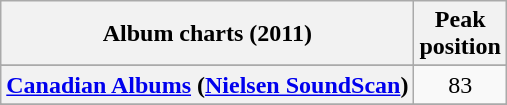<table class="wikitable sortable plainrowheaders" style="text-align:center">
<tr>
<th scope="col">Album charts (2011)</th>
<th scope="col">Peak<br>position</th>
</tr>
<tr>
</tr>
<tr>
<th scope="row"><a href='#'>Canadian Albums</a> (<a href='#'>Nielsen SoundScan</a>)</th>
<td>83</td>
</tr>
<tr>
</tr>
<tr>
</tr>
<tr>
</tr>
<tr>
</tr>
<tr>
</tr>
<tr>
</tr>
</table>
